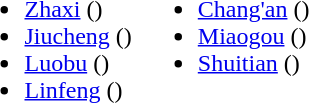<table>
<tr>
<td valign="top"><br><ul><li><a href='#'>Zhaxi</a> ()</li><li><a href='#'>Jiucheng</a> ()</li><li><a href='#'>Luobu</a> ()</li><li><a href='#'>Linfeng</a> ()</li></ul></td>
<td valign="top"><br><ul><li><a href='#'>Chang'an</a> ()</li><li><a href='#'>Miaogou</a> ()</li><li><a href='#'>Shuitian</a> ()</li></ul></td>
</tr>
</table>
